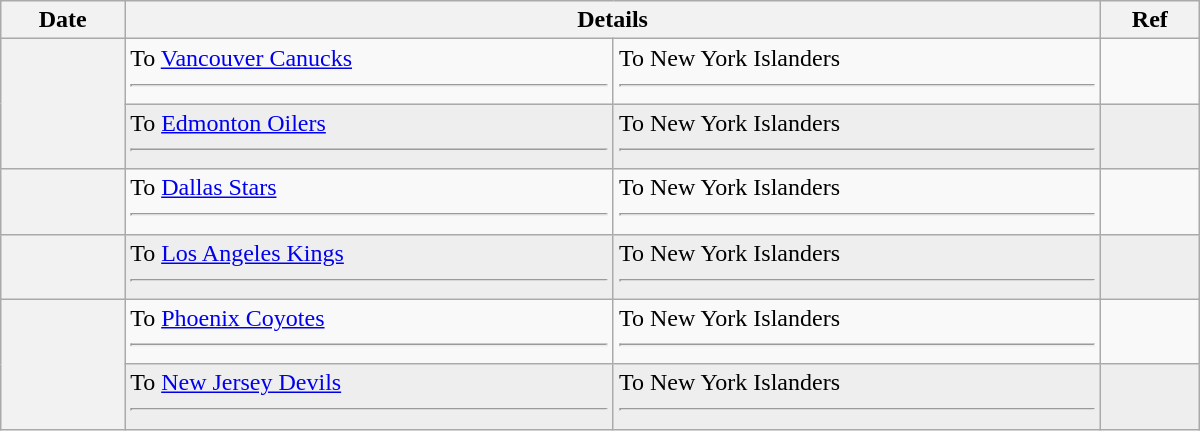<table class="wikitable plainrowheaders" style="width: 50em;">
<tr>
<th scope="col">Date</th>
<th scope="col" colspan="2">Details</th>
<th scope="col">Ref</th>
</tr>
<tr>
<th scope="row" rowspan=2></th>
<td valign="top">To <a href='#'>Vancouver Canucks</a> <hr></td>
<td valign="top">To New York Islanders <hr></td>
<td></td>
</tr>
<tr bgcolor="#eeeeee">
<td valign="top">To <a href='#'>Edmonton Oilers</a> <hr></td>
<td valign="top">To New York Islanders <hr></td>
<td></td>
</tr>
<tr>
<th scope="row"></th>
<td valign="top">To <a href='#'>Dallas Stars</a> <hr></td>
<td valign="top">To New York Islanders <hr></td>
<td></td>
</tr>
<tr bgcolor="#eeeeee">
<th scope="row"></th>
<td valign="top">To <a href='#'>Los Angeles Kings</a> <hr></td>
<td valign="top">To New York Islanders <hr></td>
<td></td>
</tr>
<tr>
<th scope="row" rowspan=2></th>
<td valign="top">To <a href='#'>Phoenix Coyotes</a> <hr></td>
<td valign="top">To New York Islanders <hr></td>
<td></td>
</tr>
<tr bgcolor="#eeeeee">
<td valign="top">To <a href='#'>New Jersey Devils</a> <hr></td>
<td valign="top">To New York Islanders <hr></td>
<td></td>
</tr>
</table>
